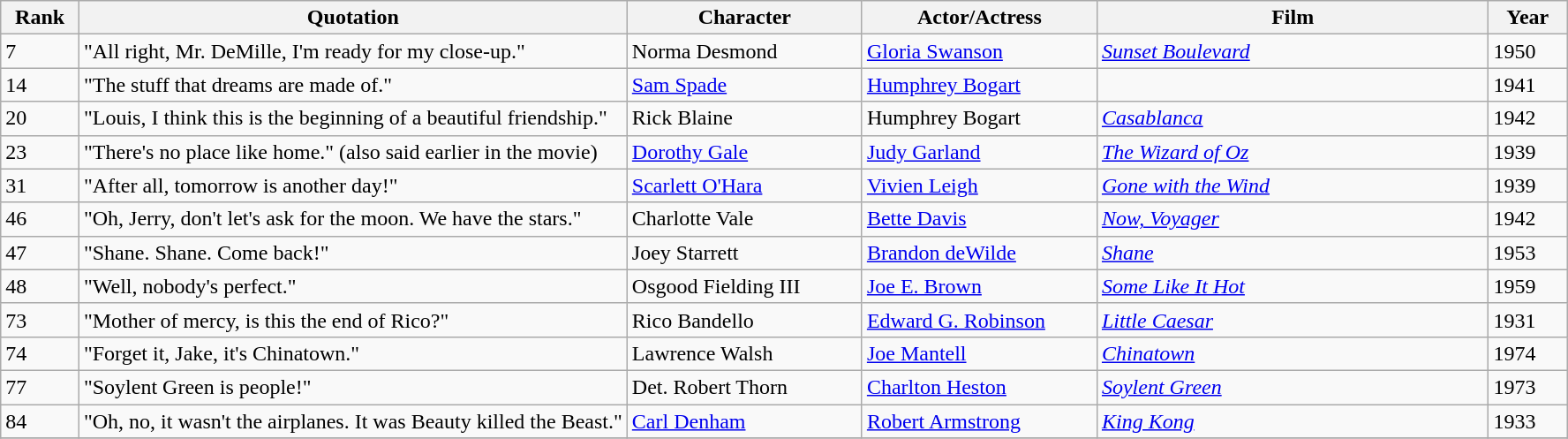<table class="wikitable sortable">
<tr>
<th width="5%">Rank</th>
<th width="35%">Quotation</th>
<th width="15%">Character</th>
<th width="15%">Actor/Actress</th>
<th width="25%">Film</th>
<th width="5%">Year</th>
</tr>
<tr>
<td>7</td>
<td>"All right, Mr. DeMille, I'm ready for my close-up."</td>
<td>Norma Desmond</td>
<td><a href='#'>Gloria Swanson</a></td>
<td><em><a href='#'>Sunset Boulevard</a></em></td>
<td>1950</td>
</tr>
<tr>
<td>14</td>
<td>"The stuff that dreams are made of."</td>
<td><a href='#'>Sam Spade</a></td>
<td><a href='#'>Humphrey Bogart</a></td>
<td><em></em></td>
<td>1941</td>
</tr>
<tr>
<td>20</td>
<td>"Louis, I think this is the beginning of a beautiful friendship."</td>
<td>Rick Blaine</td>
<td>Humphrey Bogart</td>
<td><em><a href='#'>Casablanca</a></em></td>
<td>1942</td>
</tr>
<tr>
<td>23</td>
<td>"There's no place like home." (also said earlier in the movie)</td>
<td><a href='#'>Dorothy Gale</a></td>
<td><a href='#'>Judy Garland</a></td>
<td><em><a href='#'>The Wizard of Oz</a></em></td>
<td>1939</td>
</tr>
<tr>
<td>31</td>
<td>"After all, tomorrow is another day!"</td>
<td><a href='#'>Scarlett O'Hara</a></td>
<td><a href='#'>Vivien Leigh</a></td>
<td><em><a href='#'>Gone with the Wind</a></em></td>
<td>1939</td>
</tr>
<tr>
<td>46</td>
<td>"Oh, Jerry, don't let's ask for the moon. We have the stars."</td>
<td>Charlotte Vale</td>
<td><a href='#'>Bette Davis</a></td>
<td><em><a href='#'>Now, Voyager</a></em></td>
<td>1942</td>
</tr>
<tr>
<td>47</td>
<td>"Shane. Shane. Come back!"</td>
<td>Joey Starrett</td>
<td><a href='#'>Brandon deWilde</a></td>
<td><em><a href='#'>Shane</a></em></td>
<td>1953</td>
</tr>
<tr>
<td>48</td>
<td>"Well, nobody's perfect."</td>
<td>Osgood Fielding III</td>
<td><a href='#'>Joe E. Brown</a></td>
<td><em><a href='#'>Some Like It Hot</a></em></td>
<td>1959</td>
</tr>
<tr>
<td>73</td>
<td>"Mother of mercy, is this the end of Rico?"</td>
<td>Rico Bandello</td>
<td><a href='#'>Edward G. Robinson</a></td>
<td><em><a href='#'>Little Caesar</a></em></td>
<td>1931</td>
</tr>
<tr>
<td>74</td>
<td>"Forget it, Jake, it's Chinatown."</td>
<td>Lawrence Walsh</td>
<td><a href='#'>Joe Mantell</a></td>
<td><em><a href='#'>Chinatown</a></em></td>
<td>1974</td>
</tr>
<tr>
<td>77</td>
<td>"Soylent Green is people!"</td>
<td>Det. Robert Thorn</td>
<td><a href='#'>Charlton Heston</a></td>
<td><em><a href='#'>Soylent Green</a></em></td>
<td>1973</td>
</tr>
<tr>
<td>84</td>
<td>"Oh, no, it wasn't the airplanes. It was Beauty killed the Beast."</td>
<td><a href='#'>Carl Denham</a></td>
<td><a href='#'>Robert Armstrong</a></td>
<td><em><a href='#'>King Kong</a></em></td>
<td>1933</td>
</tr>
<tr>
</tr>
</table>
